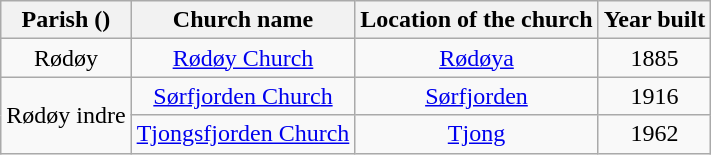<table class="wikitable" style="text-align:center">
<tr>
<th>Parish ()</th>
<th>Church name</th>
<th>Location of the church</th>
<th>Year built</th>
</tr>
<tr>
<td>Rødøy</td>
<td><a href='#'>Rødøy Church</a></td>
<td><a href='#'>Rødøya</a></td>
<td>1885</td>
</tr>
<tr>
<td rowspan="2">Rødøy indre</td>
<td><a href='#'>Sørfjorden Church</a></td>
<td><a href='#'>Sørfjorden</a></td>
<td>1916</td>
</tr>
<tr>
<td><a href='#'>Tjongsfjorden Church</a></td>
<td><a href='#'>Tjong</a></td>
<td>1962</td>
</tr>
</table>
